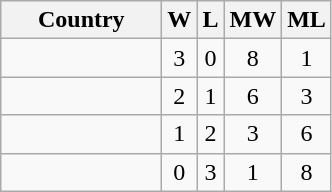<table class="wikitable sortable" style="text-align:center">
<tr>
<th width=100>Country</th>
<th>W</th>
<th>L</th>
<th>MW</th>
<th>ML</th>
</tr>
<tr>
<td align=left><strong></strong></td>
<td>3</td>
<td>0</td>
<td>8</td>
<td>1</td>
</tr>
<tr>
<td align=left></td>
<td>2</td>
<td>1</td>
<td>6</td>
<td>3</td>
</tr>
<tr>
<td align=left></td>
<td>1</td>
<td>2</td>
<td>3</td>
<td>6</td>
</tr>
<tr>
<td align=left></td>
<td>0</td>
<td>3</td>
<td>1</td>
<td>8</td>
</tr>
</table>
